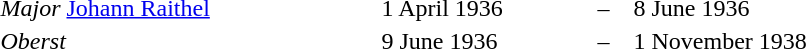<table>
<tr>
<th style="width: 250px;"></th>
<th style="width: 140px;"></th>
<th style="width: 20px;"></th>
<th style="width: 140px;"></th>
</tr>
<tr>
<td><em>Major</em> <a href='#'>Johann Raithel</a></td>
<td>1 April 1936</td>
<td>–</td>
<td>8 June 1936</td>
</tr>
<tr>
<td><em>Oberst</em> </td>
<td>9 June 1936</td>
<td>–</td>
<td>1 November 1938</td>
</tr>
</table>
